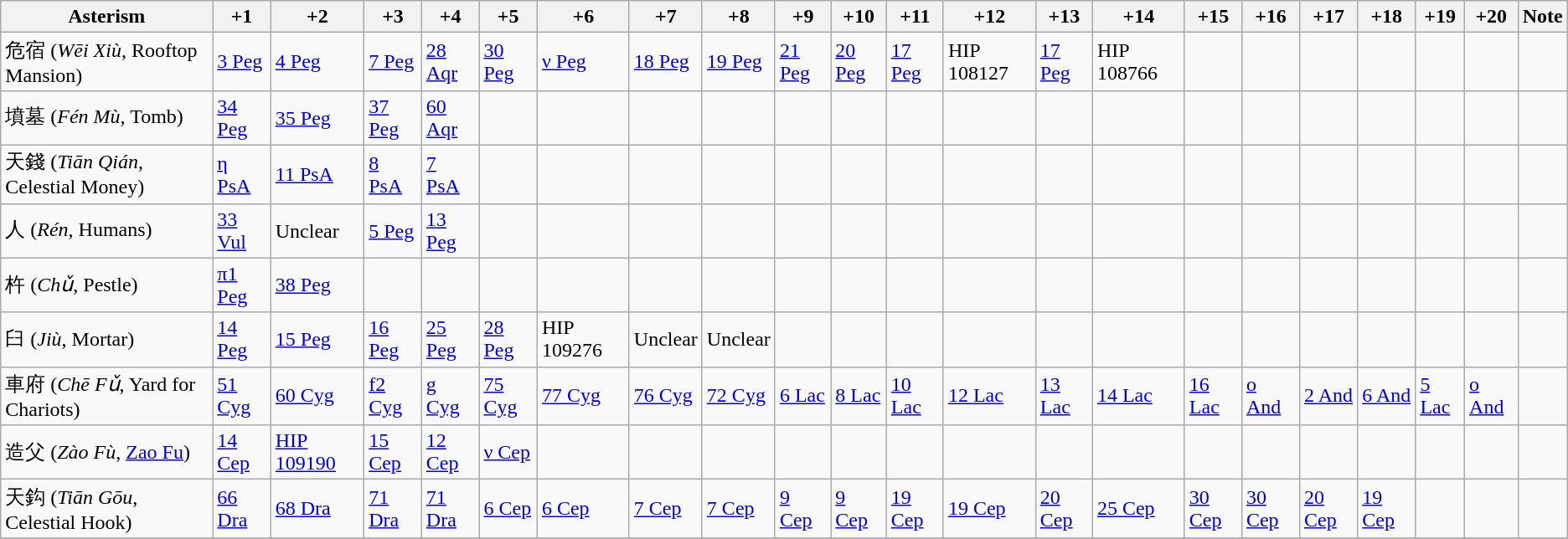<table class = "wikitable">
<tr>
<th>Asterism</th>
<th>+1</th>
<th>+2</th>
<th>+3</th>
<th>+4</th>
<th>+5</th>
<th>+6</th>
<th>+7</th>
<th>+8</th>
<th>+9</th>
<th>+10</th>
<th>+11</th>
<th>+12</th>
<th>+13</th>
<th>+14</th>
<th>+15</th>
<th>+16</th>
<th>+17</th>
<th>+18</th>
<th>+19</th>
<th>+20</th>
<th>Note</th>
</tr>
<tr>
<td>危宿 (<em>Wēi Xiù</em>, Rooftop Mansion)</td>
<td><a href='#'>3 Peg</a></td>
<td><a href='#'>4 Peg</a></td>
<td><a href='#'>7 Peg</a></td>
<td><a href='#'>28 Aqr</a></td>
<td><a href='#'>30 Peg</a></td>
<td><a href='#'>ν Peg</a></td>
<td><a href='#'>18 Peg</a></td>
<td><a href='#'>19 Peg</a></td>
<td><a href='#'>21 Peg</a></td>
<td><a href='#'>20 Peg</a></td>
<td><a href='#'>17 Peg</a></td>
<td>HIP 108127</td>
<td><a href='#'>17 Peg</a></td>
<td>HIP 108766</td>
<td></td>
<td></td>
<td></td>
<td></td>
<td></td>
<td></td>
<td></td>
</tr>
<tr>
<td>墳墓 (<em>Fén Mù</em>, Tomb)</td>
<td><a href='#'>34 Peg</a></td>
<td><a href='#'>35 Peg</a></td>
<td><a href='#'>37 Peg</a></td>
<td><a href='#'>60 Aqr</a></td>
<td></td>
<td></td>
<td></td>
<td></td>
<td></td>
<td></td>
<td></td>
<td></td>
<td></td>
<td></td>
<td></td>
<td></td>
<td></td>
<td></td>
<td></td>
<td></td>
<td></td>
</tr>
<tr>
<td>天錢 (<em>Tiān Qián</em>, Celestial Money)</td>
<td><a href='#'>η PsA</a></td>
<td><a href='#'>11 PsA</a></td>
<td><a href='#'>8 PsA</a></td>
<td><a href='#'>7 PsA</a></td>
<td></td>
<td></td>
<td></td>
<td></td>
<td></td>
<td></td>
<td></td>
<td></td>
<td></td>
<td></td>
<td></td>
<td></td>
<td></td>
<td></td>
<td></td>
<td></td>
<td></td>
</tr>
<tr>
<td>人 (<em>Rén</em>, Humans)</td>
<td><a href='#'>33 Vul</a></td>
<td>Unclear</td>
<td><a href='#'>5 Peg</a></td>
<td><a href='#'>13 Peg</a></td>
<td></td>
<td></td>
<td></td>
<td></td>
<td></td>
<td></td>
<td></td>
<td></td>
<td></td>
<td></td>
<td></td>
<td></td>
<td></td>
<td></td>
<td></td>
<td></td>
<td></td>
</tr>
<tr>
<td>杵 (<em>Chǔ</em>, Pestle)</td>
<td><a href='#'>π1 Peg</a></td>
<td><a href='#'>38 Peg</a></td>
<td></td>
<td></td>
<td></td>
<td></td>
<td></td>
<td></td>
<td></td>
<td></td>
<td></td>
<td></td>
<td></td>
<td></td>
<td></td>
<td></td>
<td></td>
<td></td>
<td></td>
<td></td>
<td></td>
</tr>
<tr>
<td>臼 (<em>Jiù</em>, Mortar)</td>
<td><a href='#'>14 Peg</a></td>
<td><a href='#'>15 Peg</a></td>
<td><a href='#'>16 Peg</a></td>
<td><a href='#'>25 Peg</a></td>
<td><a href='#'>28 Peg</a></td>
<td>HIP 109276</td>
<td>Unclear</td>
<td>Unclear</td>
<td></td>
<td></td>
<td></td>
<td></td>
<td></td>
<td></td>
<td></td>
<td></td>
<td></td>
<td></td>
<td></td>
<td></td>
<td></td>
</tr>
<tr>
<td>車府 (<em>Chē Fǔ</em>, Yard for Chariots)</td>
<td><a href='#'>51 Cyg</a></td>
<td><a href='#'>60 Cyg</a></td>
<td><a href='#'>f2 Cyg</a></td>
<td><a href='#'>g Cyg</a></td>
<td><a href='#'>75 Cyg</a></td>
<td><a href='#'>77 Cyg</a></td>
<td><a href='#'>76 Cyg</a></td>
<td><a href='#'>72 Cyg</a></td>
<td><a href='#'>6 Lac</a></td>
<td><a href='#'>8 Lac</a></td>
<td><a href='#'>10 Lac</a></td>
<td><a href='#'>12 Lac</a></td>
<td><a href='#'>13 Lac</a></td>
<td><a href='#'>14 Lac</a></td>
<td><a href='#'>16 Lac</a></td>
<td><a href='#'>ο And</a></td>
<td><a href='#'>2 And</a></td>
<td><a href='#'>6 And</a></td>
<td><a href='#'>5 Lac</a></td>
<td><a href='#'>ο And</a></td>
<td></td>
</tr>
<tr>
<td>造父 (<em>Zào Fù</em>, <a href='#'>Zao Fu</a>)</td>
<td><a href='#'>14 Cep</a></td>
<td><a href='#'>HIP 109190</a></td>
<td><a href='#'>15 Cep</a></td>
<td><a href='#'>12 Cep</a></td>
<td><a href='#'>ν Cep</a></td>
<td></td>
<td></td>
<td></td>
<td></td>
<td></td>
<td></td>
<td></td>
<td></td>
<td></td>
<td></td>
<td></td>
<td></td>
<td></td>
<td></td>
<td></td>
<td></td>
</tr>
<tr>
<td>天鈎 (<em>Tiān Gōu</em>, Celestial Hook)</td>
<td><a href='#'>66 Dra</a></td>
<td><a href='#'>68 Dra</a></td>
<td><a href='#'>71 Dra</a></td>
<td><a href='#'>71 Dra</a></td>
<td><a href='#'>6 Cep</a></td>
<td><a href='#'>6 Cep</a></td>
<td><a href='#'>7 Cep</a></td>
<td><a href='#'>7 Cep</a></td>
<td><a href='#'>9 Cep</a></td>
<td><a href='#'>9 Cep</a></td>
<td><a href='#'>19 Cep</a></td>
<td><a href='#'>19 Cep</a></td>
<td><a href='#'>20 Cep</a></td>
<td><a href='#'>25 Cep</a></td>
<td><a href='#'>30 Cep</a></td>
<td><a href='#'>30 Cep</a></td>
<td><a href='#'>20 Cep</a></td>
<td><a href='#'>19 Cep</a></td>
<td></td>
<td></td>
<td></td>
</tr>
<tr>
</tr>
</table>
